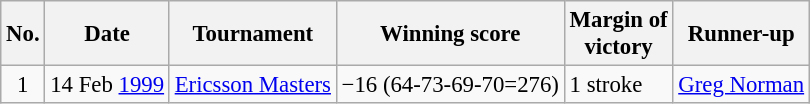<table class="wikitable" style="font-size:95%;">
<tr>
<th>No.</th>
<th>Date</th>
<th>Tournament</th>
<th>Winning score</th>
<th>Margin of<br>victory</th>
<th>Runner-up</th>
</tr>
<tr>
<td align=center>1</td>
<td align=right>14 Feb <a href='#'>1999</a></td>
<td><a href='#'>Ericsson Masters</a></td>
<td>−16 (64-73-69-70=276)</td>
<td>1 stroke</td>
<td> <a href='#'>Greg Norman</a></td>
</tr>
</table>
